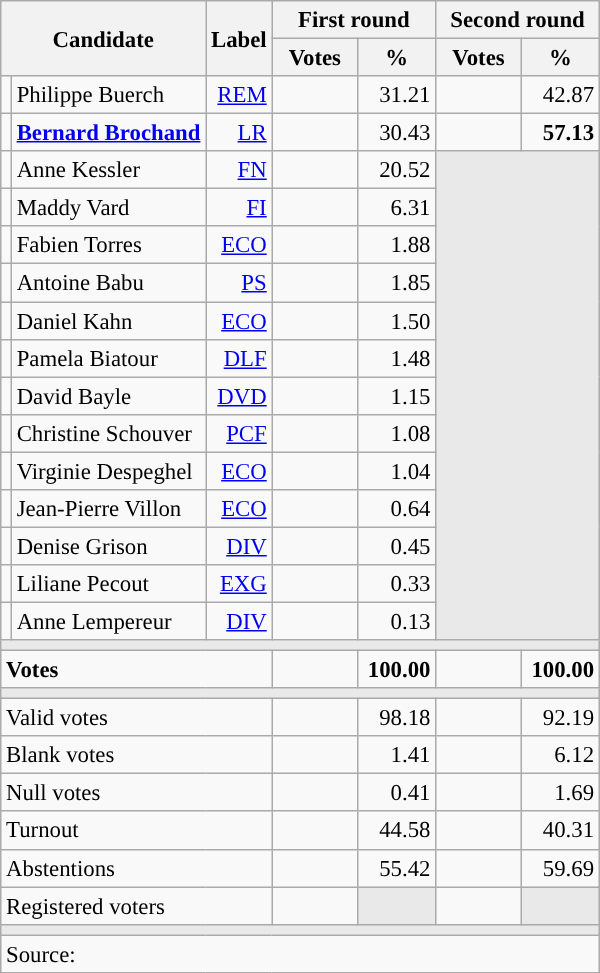<table class="wikitable" style="text-align:right;font-size:95%;">
<tr>
<th colspan="2" rowspan="2">Candidate</th>
<th rowspan="2">Label</th>
<th colspan="2">First round</th>
<th colspan="2">Second round</th>
</tr>
<tr>
<th style="width:50px;">Votes</th>
<th style="width:45px;">%</th>
<th style="width:50px;">Votes</th>
<th style="width:45px;">%</th>
</tr>
<tr>
<td style="color:inherit;background:"></td>
<td style="text-align:left;">Philippe Buerch</td>
<td><a href='#'>REM</a></td>
<td></td>
<td>31.21</td>
<td></td>
<td>42.87</td>
</tr>
<tr>
<td style="color:inherit;background:"></td>
<td style="text-align:left;"><strong><a href='#'>Bernard Brochand</a></strong></td>
<td><a href='#'>LR</a></td>
<td></td>
<td>30.43</td>
<td><strong></strong></td>
<td><strong>57.13</strong></td>
</tr>
<tr>
<td style="color:inherit;background:"></td>
<td style="text-align:left;">Anne Kessler</td>
<td><a href='#'>FN</a></td>
<td></td>
<td>20.52</td>
<td colspan="2" rowspan="13" style="background:#E9E9E9;"></td>
</tr>
<tr>
<td style="color:inherit;background:"></td>
<td style="text-align:left;">Maddy Vard</td>
<td><a href='#'>FI</a></td>
<td></td>
<td>6.31</td>
</tr>
<tr>
<td style="color:inherit;background:"></td>
<td style="text-align:left;">Fabien Torres</td>
<td><a href='#'>ECO</a></td>
<td></td>
<td>1.88</td>
</tr>
<tr>
<td style="color:inherit;background:"></td>
<td style="text-align:left;">Antoine Babu</td>
<td><a href='#'>PS</a></td>
<td></td>
<td>1.85</td>
</tr>
<tr>
<td style="color:inherit;background:"></td>
<td style="text-align:left;">Daniel Kahn</td>
<td><a href='#'>ECO</a></td>
<td></td>
<td>1.50</td>
</tr>
<tr>
<td style="color:inherit;background:"></td>
<td style="text-align:left;">Pamela Biatour</td>
<td><a href='#'>DLF</a></td>
<td></td>
<td>1.48</td>
</tr>
<tr>
<td style="color:inherit;background:"></td>
<td style="text-align:left;">David Bayle</td>
<td><a href='#'>DVD</a></td>
<td></td>
<td>1.15</td>
</tr>
<tr>
<td style="color:inherit;background:"></td>
<td style="text-align:left;">Christine Schouver</td>
<td><a href='#'>PCF</a></td>
<td></td>
<td>1.08</td>
</tr>
<tr>
<td style="color:inherit;background:"></td>
<td style="text-align:left;">Virginie Despeghel</td>
<td><a href='#'>ECO</a></td>
<td></td>
<td>1.04</td>
</tr>
<tr>
<td style="color:inherit;background:"></td>
<td style="text-align:left;">Jean-Pierre Villon</td>
<td><a href='#'>ECO</a></td>
<td></td>
<td>0.64</td>
</tr>
<tr>
<td style="color:inherit;background:"></td>
<td style="text-align:left;">Denise Grison</td>
<td><a href='#'>DIV</a></td>
<td></td>
<td>0.45</td>
</tr>
<tr>
<td style="color:inherit;background:"></td>
<td style="text-align:left;">Liliane Pecout</td>
<td><a href='#'>EXG</a></td>
<td></td>
<td>0.33</td>
</tr>
<tr>
<td style="color:inherit;background:"></td>
<td style="text-align:left;">Anne Lempereur</td>
<td><a href='#'>DIV</a></td>
<td></td>
<td>0.13</td>
</tr>
<tr>
<td colspan="7" style="background:#E9E9E9;"></td>
</tr>
<tr style="font-weight:bold;">
<td colspan="3" style="text-align:left;">Votes</td>
<td></td>
<td>100.00</td>
<td></td>
<td>100.00</td>
</tr>
<tr>
<td colspan="7" style="background:#E9E9E9;"></td>
</tr>
<tr>
<td colspan="3" style="text-align:left;">Valid votes</td>
<td></td>
<td>98.18</td>
<td></td>
<td>92.19</td>
</tr>
<tr>
<td colspan="3" style="text-align:left;">Blank votes</td>
<td></td>
<td>1.41</td>
<td></td>
<td>6.12</td>
</tr>
<tr>
<td colspan="3" style="text-align:left;">Null votes</td>
<td></td>
<td>0.41</td>
<td></td>
<td>1.69</td>
</tr>
<tr>
<td colspan="3" style="text-align:left;">Turnout</td>
<td></td>
<td>44.58</td>
<td></td>
<td>40.31</td>
</tr>
<tr>
<td colspan="3" style="text-align:left;">Abstentions</td>
<td></td>
<td>55.42</td>
<td></td>
<td>59.69</td>
</tr>
<tr>
<td colspan="3" style="text-align:left;">Registered voters</td>
<td></td>
<td style="background:#E9E9E9;"></td>
<td></td>
<td style="background:#E9E9E9;"></td>
</tr>
<tr>
<td colspan="7" style="background:#E9E9E9;"></td>
</tr>
<tr>
<td colspan="7" style="text-align:left;">Source: </td>
</tr>
</table>
